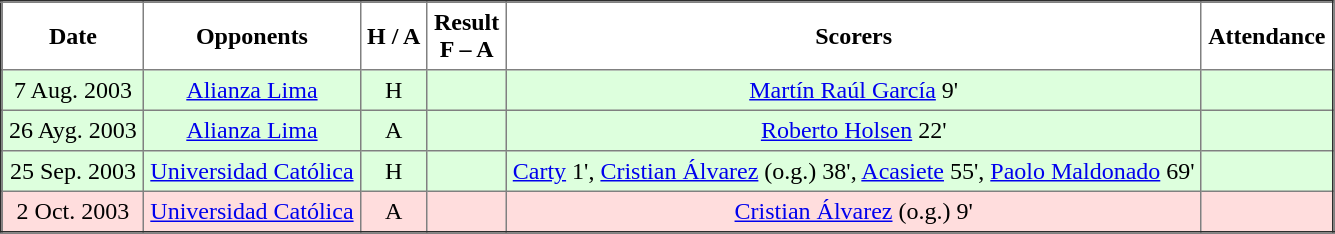<table border="2" cellpadding="4" style="border-collapse:collapse; text-align:center;">
<tr>
<th><strong>Date</strong></th>
<th><strong>Opponents</strong></th>
<th><strong>H / A</strong></th>
<th><strong>Result<br>F – A</strong></th>
<th><strong>Scorers</strong></th>
<th><strong>Attendance</strong></th>
</tr>
<tr bgcolor="#ddffdd">
<td>7 Aug. 2003</td>
<td> <a href='#'>Alianza Lima</a></td>
<td>H</td>
<td></td>
<td><a href='#'>Martín Raúl García</a> 9'</td>
<td></td>
</tr>
<tr bgcolor="#ddffdd">
<td>26 Ayg. 2003</td>
<td> <a href='#'>Alianza Lima</a></td>
<td>A</td>
<td></td>
<td><a href='#'>Roberto Holsen</a> 22'</td>
<td></td>
</tr>
<tr bgcolor="#ddffdd">
<td>25 Sep. 2003</td>
<td> <a href='#'>Universidad Católica</a></td>
<td>H</td>
<td></td>
<td><a href='#'>Carty</a> 1', <a href='#'>Cristian Álvarez</a> (o.g.) 38', <a href='#'>Acasiete</a> 55', <a href='#'>Paolo Maldonado</a> 69'</td>
<td></td>
</tr>
<tr bgcolor="#ffdddd">
<td>2 Oct. 2003</td>
<td> <a href='#'>Universidad Católica</a></td>
<td>A</td>
<td></td>
<td><a href='#'>Cristian Álvarez</a> (o.g.) 9'</td>
<td></td>
</tr>
</table>
